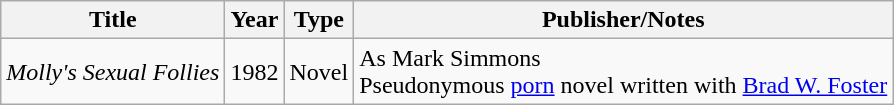<table class="wikitable sortable">
<tr>
<th>Title</th>
<th>Year</th>
<th>Type</th>
<th>Publisher/Notes</th>
</tr>
<tr>
<td><em>Molly's Sexual Follies</em></td>
<td>1982</td>
<td>Novel</td>
<td>As Mark Simmons<br>Pseudonymous <a href='#'>porn</a> novel written with <a href='#'>Brad W. Foster</a></td>
</tr>
</table>
